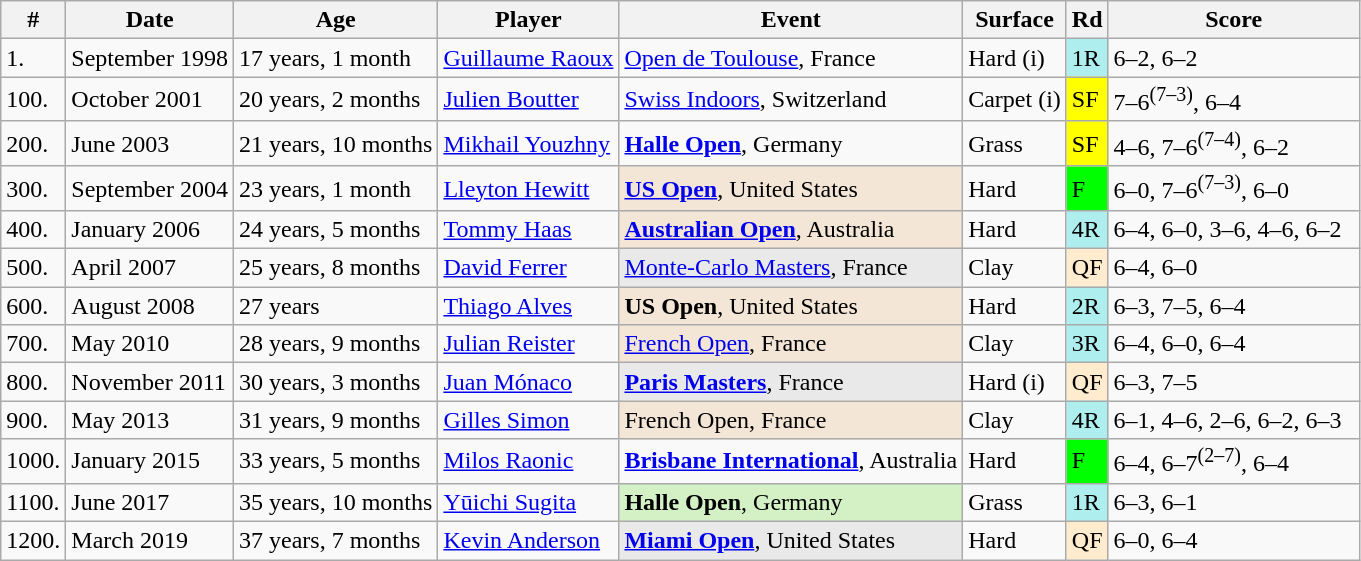<table class="wikitable sortable" style=font-size:100%>
<tr>
<th>#</th>
<th>Date</th>
<th>Age</th>
<th>Player</th>
<th>Event</th>
<th>Surface</th>
<th>Rd</th>
<th style="width:160px">Score</th>
</tr>
<tr>
<td>1.</td>
<td>September 1998</td>
<td>17 years, 1 month</td>
<td> <a href='#'>Guillaume Raoux</a></td>
<td><a href='#'>Open de Toulouse</a>, France</td>
<td>Hard (i)</td>
<td bgcolor=afeeee>1R</td>
<td>6–2, 6–2</td>
</tr>
<tr>
<td>100.</td>
<td>October 2001</td>
<td>20 years, 2 months</td>
<td> <a href='#'>Julien Boutter</a></td>
<td><a href='#'>Swiss Indoors</a>, Switzerland</td>
<td>Carpet (i)</td>
<td style="background:yellow;">SF</td>
<td>7–6<sup>(7–3)</sup>, 6–4</td>
</tr>
<tr>
<td>200.</td>
<td>June 2003</td>
<td>21 years, 10 months</td>
<td> <a href='#'>Mikhail Youzhny</a></td>
<td><strong><a href='#'>Halle Open</a></strong>, Germany</td>
<td>Grass</td>
<td style="background:yellow;">SF</td>
<td>4–6, 7–6<sup>(7–4)</sup>, 6–2</td>
</tr>
<tr>
<td>300.</td>
<td>September 2004</td>
<td>23 years, 1 month</td>
<td> <a href='#'>Lleyton Hewitt</a></td>
<td style="background:#f3e6d7;"><a href='#'><strong>US Open</strong></a>, United States</td>
<td>Hard</td>
<td bgcolor=lime>F</td>
<td>6–0, 7–6<sup>(7–3)</sup>, 6–0</td>
</tr>
<tr>
<td>400.</td>
<td>January 2006</td>
<td>24 years, 5 months</td>
<td> <a href='#'>Tommy Haas</a></td>
<td style="background:#f3e6d7;"><strong><a href='#'>Australian Open</a></strong>, Australia</td>
<td>Hard</td>
<td bgcolor=afeeee>4R</td>
<td>6–4, 6–0, 3–6, 4–6, 6–2</td>
</tr>
<tr>
<td>500.</td>
<td>April 2007</td>
<td>25 years, 8 months</td>
<td> <a href='#'>David Ferrer</a></td>
<td style="background:#e9e9e9;"><a href='#'>Monte-Carlo Masters</a>, France</td>
<td>Clay</td>
<td bgcolor=ffebcd>QF</td>
<td>6–4, 6–0</td>
</tr>
<tr>
<td>600.</td>
<td>August 2008</td>
<td>27 years</td>
<td> <a href='#'>Thiago Alves</a></td>
<td style="background:#f3e6d7;"><strong>US Open</strong>, United States</td>
<td>Hard</td>
<td bgcolor=afeeee>2R</td>
<td>6–3, 7–5, 6–4</td>
</tr>
<tr>
<td>700.</td>
<td>May 2010</td>
<td>28 years, 9 months</td>
<td> <a href='#'>Julian Reister</a></td>
<td style="background:#f3e6d7;"><a href='#'>French Open</a>, France</td>
<td>Clay</td>
<td bgcolor=afeeee>3R</td>
<td>6–4, 6–0, 6–4</td>
</tr>
<tr>
<td>800.</td>
<td>November 2011</td>
<td>30 years, 3 months</td>
<td> <a href='#'>Juan Mónaco</a></td>
<td style="background:#e9e9e9;"><strong><a href='#'>Paris Masters</a></strong>, France</td>
<td>Hard (i)</td>
<td bgcolor=ffebcd>QF</td>
<td>6–3, 7–5</td>
</tr>
<tr>
<td>900.</td>
<td>May 2013</td>
<td>31 years, 9 months</td>
<td> <a href='#'>Gilles Simon</a></td>
<td style="background:#f3e6d7;">French Open, France</td>
<td>Clay</td>
<td bgcolor=afeeee>4R</td>
<td>6–1, 4–6, 2–6, 6–2, 6–3</td>
</tr>
<tr>
<td>1000.</td>
<td>January 2015</td>
<td>33 years, 5 months</td>
<td> <a href='#'>Milos Raonic</a></td>
<td><strong><a href='#'>Brisbane International</a></strong>, Australia</td>
<td>Hard</td>
<td bgcolor=lime>F</td>
<td>6–4, 6–7<sup>(2–7)</sup>, 6–4</td>
</tr>
<tr>
<td>1100.</td>
<td>June 2017</td>
<td>35 years, 10 months</td>
<td> <a href='#'>Yūichi Sugita</a></td>
<td style="background:#D4F1C5;"><strong>Halle Open</strong>, Germany</td>
<td>Grass</td>
<td bgcolor=afeeee>1R</td>
<td>6–3, 6–1</td>
</tr>
<tr>
<td>1200.</td>
<td>March 2019</td>
<td>37 years, 7 months</td>
<td> <a href='#'>Kevin Anderson</a></td>
<td style="background:#e9e9e9;"><a href='#'><strong>Miami Open</strong></a>, United States</td>
<td>Hard</td>
<td bgcolor=ffebcd>QF</td>
<td>6–0, 6–4</td>
</tr>
</table>
